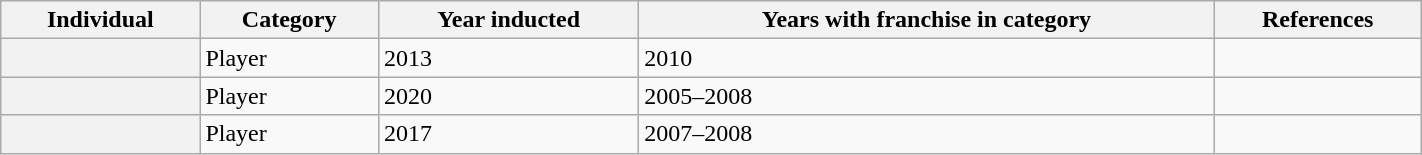<table class="wikitable sortable" width="75%">
<tr>
<th scope="col">Individual</th>
<th scope="col">Category</th>
<th scope="col">Year inducted</th>
<th scope="col">Years with franchise in category</th>
<th scope="col" class="unsortable">References</th>
</tr>
<tr>
<th scope="row"></th>
<td>Player</td>
<td>2013</td>
<td>2010</td>
<td></td>
</tr>
<tr>
<th scope="row"></th>
<td>Player</td>
<td>2020</td>
<td>2005–2008</td>
<td></td>
</tr>
<tr>
<th scope="row"></th>
<td>Player</td>
<td>2017</td>
<td>2007–2008</td>
<td></td>
</tr>
</table>
